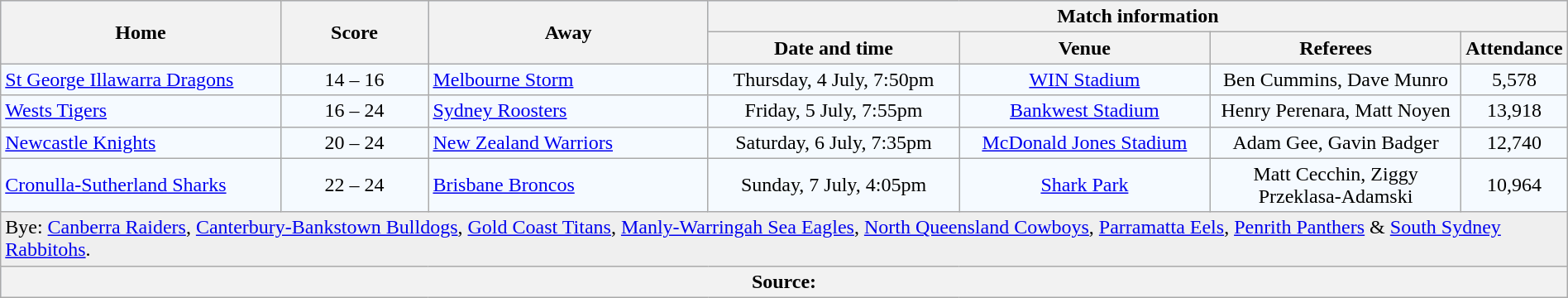<table class="wikitable" style="border-collapse:collapse; text-align:center; width:100%;">
<tr style="background:#c1d8ff;">
<th rowspan="2" style="width:19%;">Home</th>
<th rowspan="2" style="width:10%;">Score</th>
<th rowspan="2" style="width:19%;">Away</th>
<th colspan="6">Match information</th>
</tr>
<tr style="background:#efefef;">
<th width="17%">Date and time</th>
<th width="17%">Venue</th>
<th width="17%">Referees</th>
<th width="5%">Attendance</th>
</tr>
<tr style="text-align:center; background:#f5faff;">
<td align="left"> <a href='#'>St George Illawarra Dragons</a></td>
<td>14 – 16</td>
<td align="left"> <a href='#'>Melbourne Storm</a></td>
<td>Thursday, 4 July, 7:50pm</td>
<td><a href='#'>WIN Stadium</a></td>
<td>Ben Cummins, Dave Munro</td>
<td>5,578</td>
</tr>
<tr style="text-align:center; background:#f5faff;">
<td align="left"> <a href='#'>Wests Tigers</a></td>
<td>16 – 24</td>
<td align="left"> <a href='#'>Sydney Roosters</a></td>
<td>Friday, 5 July, 7:55pm</td>
<td><a href='#'>Bankwest Stadium</a></td>
<td>Henry Perenara, Matt Noyen</td>
<td>13,918</td>
</tr>
<tr style="text-align:center; background:#f5faff;">
<td align="left"> <a href='#'>Newcastle Knights</a></td>
<td>20 – 24</td>
<td align="left"> <a href='#'>New Zealand Warriors</a></td>
<td>Saturday, 6 July, 7:35pm</td>
<td><a href='#'>McDonald Jones Stadium</a></td>
<td>Adam Gee, Gavin Badger</td>
<td>12,740</td>
</tr>
<tr style="text-align:center; background:#f5faff;">
<td align="left"> <a href='#'>Cronulla-Sutherland Sharks</a></td>
<td>22 – 24</td>
<td align="left"> <a href='#'>Brisbane Broncos</a></td>
<td>Sunday, 7 July, 4:05pm</td>
<td><a href='#'>Shark Park</a></td>
<td>Matt Cecchin, Ziggy Przeklasa-Adamski</td>
<td>10,964</td>
</tr>
<tr style="text-align:center; background:#efefef;">
<td colspan="7" align="left">Bye: <a href='#'>Canberra Raiders</a>, <a href='#'>Canterbury-Bankstown Bulldogs</a>, <a href='#'>Gold Coast Titans</a>, <a href='#'>Manly-Warringah Sea Eagles</a>, <a href='#'>North Queensland Cowboys</a>, <a href='#'>Parramatta Eels</a>, <a href='#'>Penrith Panthers</a> & <a href='#'>South Sydney Rabbitohs</a>.</td>
</tr>
<tr style="background:#c1d8ff;">
<th colspan="7">Source:</th>
</tr>
</table>
